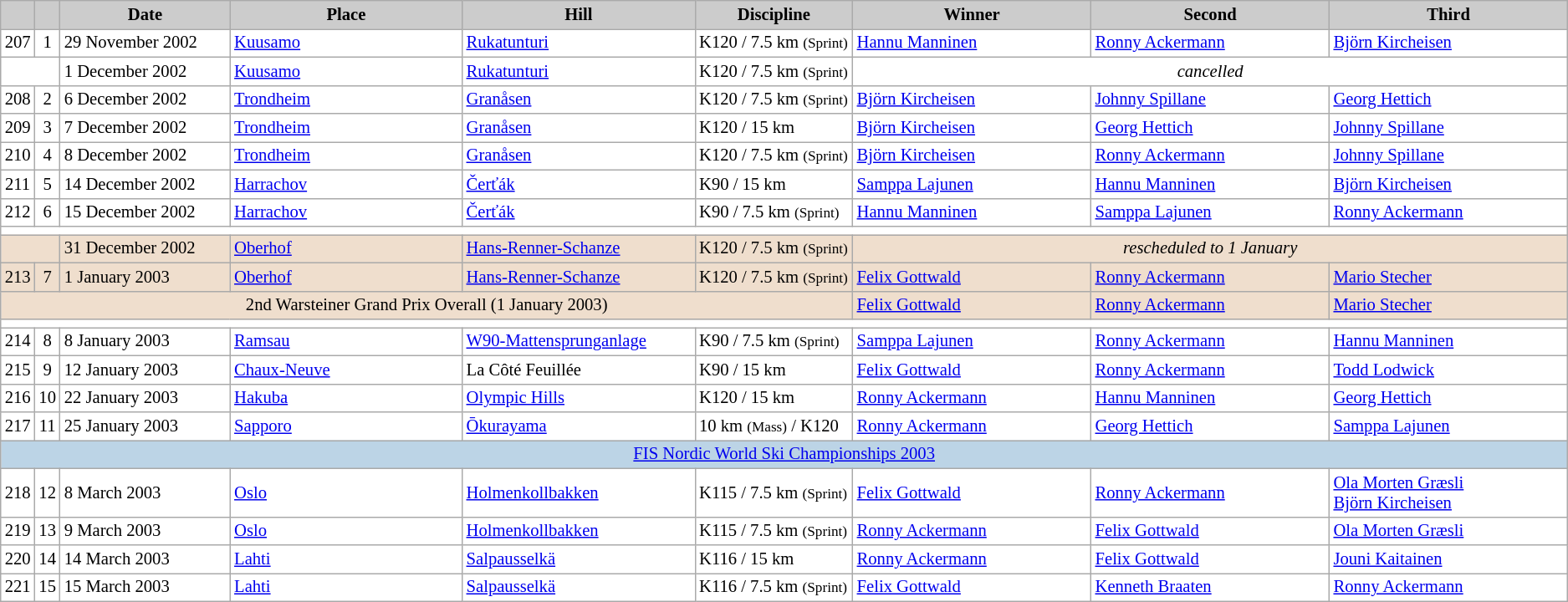<table class="wikitable plainrowheaders" style="background:#fff; font-size:86%; line-height:16px; border:grey solid 1px; border-collapse:collapse;">
<tr style="background:#ccc; text-align:center;">
<th scope="col" style="background:#ccc; width=20 px;"></th>
<th scope="col" style="background:#ccc; width=30 px;"></th>
<th scope="col" style="background:#ccc; width:130px;">Date</th>
<th scope="col" style="background:#ccc; width:180px;">Place</th>
<th scope="col" style="background:#ccc; width:180px;">Hill</th>
<th scope="col" style="background:#ccc; width:120px;">Discipline</th>
<th scope="col" style="background:#ccc; width:185px;">Winner</th>
<th scope="col" style="background:#ccc; width:185px;">Second</th>
<th scope="col" style="background:#ccc; width:185px;">Third</th>
</tr>
<tr>
<td align=center>207</td>
<td align=center>1</td>
<td>29 November 2002</td>
<td> <a href='#'>Kuusamo</a></td>
<td><a href='#'>Rukatunturi</a></td>
<td>K120 / 7.5 km <small>(Sprint)</small></td>
<td> <a href='#'>Hannu Manninen</a></td>
<td> <a href='#'>Ronny Ackermann</a></td>
<td> <a href='#'>Björn Kircheisen</a></td>
</tr>
<tr>
<td colspan=2></td>
<td>1 December 2002</td>
<td> <a href='#'>Kuusamo</a></td>
<td><a href='#'>Rukatunturi</a></td>
<td>K120 / 7.5 km <small>(Sprint)</small></td>
<td colspan=3 align=center><em>cancelled</em></td>
</tr>
<tr>
<td align=center>208</td>
<td align=center>2</td>
<td>6 December 2002</td>
<td> <a href='#'>Trondheim</a></td>
<td><a href='#'>Granåsen</a></td>
<td>K120 / 7.5 km <small>(Sprint)</small></td>
<td> <a href='#'>Björn Kircheisen</a></td>
<td> <a href='#'>Johnny Spillane</a></td>
<td> <a href='#'>Georg Hettich</a></td>
</tr>
<tr>
<td align=center>209</td>
<td align=center>3</td>
<td>7 December 2002</td>
<td> <a href='#'>Trondheim</a></td>
<td><a href='#'>Granåsen</a></td>
<td>K120 / 15 km</td>
<td> <a href='#'>Björn Kircheisen</a></td>
<td> <a href='#'>Georg Hettich</a></td>
<td> <a href='#'>Johnny Spillane</a></td>
</tr>
<tr>
<td align=center>210</td>
<td align=center>4</td>
<td>8 December 2002</td>
<td> <a href='#'>Trondheim</a></td>
<td><a href='#'>Granåsen</a></td>
<td>K120 / 7.5 km <small>(Sprint)</small></td>
<td> <a href='#'>Björn Kircheisen</a></td>
<td> <a href='#'>Ronny Ackermann</a></td>
<td> <a href='#'>Johnny Spillane</a></td>
</tr>
<tr>
<td align=center>211</td>
<td align=center>5</td>
<td>14 December 2002</td>
<td> <a href='#'>Harrachov</a></td>
<td><a href='#'>Čerťák</a></td>
<td>K90 / 15 km</td>
<td> <a href='#'>Samppa Lajunen</a></td>
<td> <a href='#'>Hannu Manninen</a></td>
<td> <a href='#'>Björn Kircheisen</a></td>
</tr>
<tr>
<td align=center>212</td>
<td align=center>6</td>
<td>15 December 2002</td>
<td> <a href='#'>Harrachov</a></td>
<td><a href='#'>Čerťák</a></td>
<td>K90 / 7.5 km <small>(Sprint)</small></td>
<td> <a href='#'>Hannu Manninen</a></td>
<td> <a href='#'>Samppa Lajunen</a></td>
<td> <a href='#'>Ronny Ackermann</a></td>
</tr>
<tr>
<td colspan=11></td>
</tr>
<tr bgcolor=#EFDECD>
<td colspan=2></td>
<td>31 December 2002</td>
<td> <a href='#'>Oberhof</a></td>
<td><a href='#'>Hans-Renner-Schanze</a></td>
<td>K120 / 7.5 km <small>(Sprint)</small></td>
<td colspan=3 align=center><em>rescheduled to 1 January</em></td>
</tr>
<tr bgcolor=#EFDECD>
<td align=center>213</td>
<td align=center>7</td>
<td>1 January 2003</td>
<td> <a href='#'>Oberhof</a></td>
<td><a href='#'>Hans-Renner-Schanze</a></td>
<td>K120 / 7.5 km <small>(Sprint)</small></td>
<td> <a href='#'>Felix Gottwald</a></td>
<td> <a href='#'>Ronny Ackermann</a></td>
<td> <a href='#'>Mario Stecher</a></td>
</tr>
<tr bgcolor=#EFDECD>
<td colspan=6 align=center>2nd Warsteiner Grand Prix Overall (1 January 2003)</td>
<td> <a href='#'>Felix Gottwald</a></td>
<td> <a href='#'>Ronny Ackermann</a></td>
<td> <a href='#'>Mario Stecher</a></td>
</tr>
<tr>
<td colspan=11></td>
</tr>
<tr>
<td align=center>214</td>
<td align=center>8</td>
<td>8 January 2003</td>
<td> <a href='#'>Ramsau</a></td>
<td><a href='#'>W90-Mattensprunganlage</a></td>
<td>K90 / 7.5 km <small>(Sprint)</small></td>
<td> <a href='#'>Samppa Lajunen</a></td>
<td> <a href='#'>Ronny Ackermann</a></td>
<td> <a href='#'>Hannu Manninen</a></td>
</tr>
<tr>
<td align=center>215</td>
<td align=center>9</td>
<td>12 January 2003</td>
<td> <a href='#'>Chaux-Neuve</a></td>
<td>La Côté Feuillée</td>
<td>K90 / 15 km</td>
<td> <a href='#'>Felix Gottwald</a></td>
<td> <a href='#'>Ronny Ackermann</a></td>
<td> <a href='#'>Todd Lodwick</a></td>
</tr>
<tr>
<td align=center>216</td>
<td align=center>10</td>
<td>22 January 2003</td>
<td> <a href='#'>Hakuba</a></td>
<td><a href='#'>Olympic Hills</a></td>
<td>K120 / 15 km</td>
<td> <a href='#'>Ronny Ackermann</a></td>
<td> <a href='#'>Hannu Manninen</a></td>
<td> <a href='#'>Georg Hettich</a></td>
</tr>
<tr>
<td align=center>217</td>
<td align=center>11</td>
<td>25 January 2003</td>
<td> <a href='#'>Sapporo</a></td>
<td><a href='#'>Ōkurayama</a></td>
<td>10 km <small>(Mass)</small> / K120</td>
<td> <a href='#'>Ronny Ackermann</a></td>
<td> <a href='#'>Georg Hettich</a></td>
<td> <a href='#'>Samppa Lajunen</a></td>
</tr>
<tr bgcolor=#BCD4E6>
<td colspan="9" align="center"><a href='#'>FIS Nordic World Ski Championships 2003</a></td>
</tr>
<tr>
<td align=center>218</td>
<td align=center>12</td>
<td>8 March 2003</td>
<td> <a href='#'>Oslo</a></td>
<td><a href='#'>Holmenkollbakken</a></td>
<td>K115 / 7.5 km <small>(Sprint)</small></td>
<td> <a href='#'>Felix Gottwald</a></td>
<td> <a href='#'>Ronny Ackermann</a></td>
<td> <a href='#'>Ola Morten Græsli</a><br> <a href='#'>Björn Kircheisen</a></td>
</tr>
<tr>
<td align=center>219</td>
<td align=center>13</td>
<td>9 March 2003</td>
<td> <a href='#'>Oslo</a></td>
<td><a href='#'>Holmenkollbakken</a></td>
<td>K115 / 7.5 km <small>(Sprint)</small></td>
<td> <a href='#'>Ronny Ackermann</a></td>
<td> <a href='#'>Felix Gottwald</a></td>
<td> <a href='#'>Ola Morten Græsli</a></td>
</tr>
<tr>
<td align=center>220</td>
<td align=center>14</td>
<td>14 March 2003</td>
<td> <a href='#'>Lahti</a></td>
<td><a href='#'>Salpausselkä</a></td>
<td>K116 / 15 km</td>
<td> <a href='#'>Ronny Ackermann</a></td>
<td> <a href='#'>Felix Gottwald</a></td>
<td> <a href='#'>Jouni Kaitainen</a></td>
</tr>
<tr>
<td align=center>221</td>
<td align=center>15</td>
<td>15 March 2003</td>
<td> <a href='#'>Lahti</a></td>
<td><a href='#'>Salpausselkä</a></td>
<td>K116 / 7.5 km <small>(Sprint)</small></td>
<td> <a href='#'>Felix Gottwald</a></td>
<td> <a href='#'>Kenneth Braaten</a></td>
<td> <a href='#'>Ronny Ackermann</a></td>
</tr>
</table>
